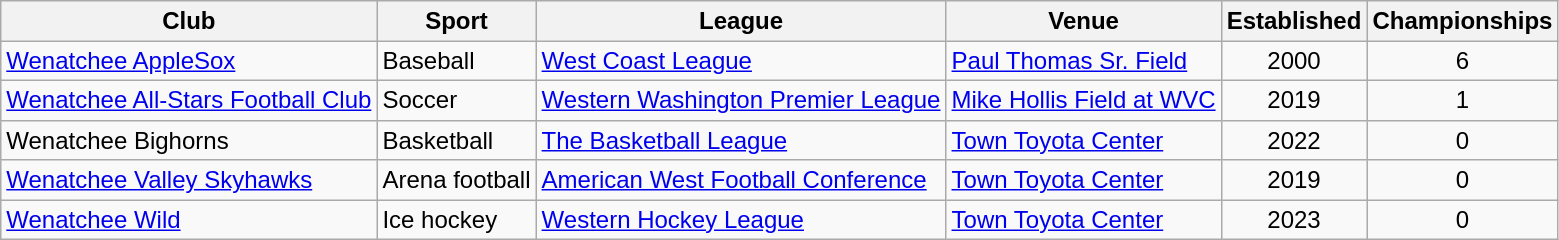<table class="wikitable" style="margin-right:0px;border-color:rgb(170,170,170);color:rgb(0,0,0);font-family:sans-serif;line-height:19.1875px;">
<tr>
<th>Club</th>
<th>Sport</th>
<th>League</th>
<th>Venue</th>
<th>Established</th>
<th>Championships</th>
</tr>
<tr>
<td><a href='#'>Wenatchee AppleSox</a></td>
<td>Baseball</td>
<td><a href='#'>West Coast League</a></td>
<td><a href='#'>Paul Thomas Sr. Field</a></td>
<td align=center>2000</td>
<td align=center>6</td>
</tr>
<tr>
<td><a href='#'>Wenatchee All-Stars Football Club</a></td>
<td>Soccer</td>
<td><a href='#'>Western Washington Premier League</a></td>
<td><a href='#'>Mike Hollis Field at WVC</a></td>
<td align=center>2019</td>
<td align=center>1</td>
</tr>
<tr>
<td>Wenatchee Bighorns</td>
<td>Basketball</td>
<td><a href='#'>The Basketball League</a></td>
<td><a href='#'>Town Toyota Center</a></td>
<td align=center>2022</td>
<td align=center>0</td>
</tr>
<tr>
<td><a href='#'>Wenatchee Valley Skyhawks</a></td>
<td>Arena football</td>
<td><a href='#'>American West Football Conference</a></td>
<td><a href='#'>Town Toyota Center</a></td>
<td align=center>2019</td>
<td align=center>0</td>
</tr>
<tr>
<td><a href='#'>Wenatchee Wild</a></td>
<td>Ice hockey</td>
<td><a href='#'>Western Hockey League</a></td>
<td><a href='#'>Town Toyota Center</a></td>
<td align=center>2023</td>
<td align=center>0</td>
</tr>
</table>
